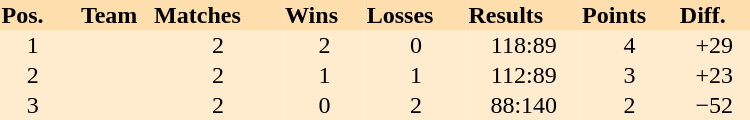<table style="text-align:left" border="0" cellspacing="0" align="right" width="500px">
<tr bgcolor="#FFDEAD">
<th>Pos.</th>
<th align="center">Team</th>
<th>Matches</th>
<th>Wins</th>
<th>Losses</th>
<th>Results</th>
<th>Points</th>
<th>Diff.</th>
</tr>
<tr bgcolor="#FFECCE" align="center">
<td>1</td>
<td align="left"></td>
<td>2</td>
<td>2</td>
<td>0</td>
<td>118:89</td>
<td>4</td>
<td>+29</td>
</tr>
<tr bgcolor="#FFECCE" align="center">
<td>2</td>
<td align="left"></td>
<td>2</td>
<td>1</td>
<td>1</td>
<td>112:89</td>
<td>3</td>
<td>+23</td>
</tr>
<tr bgcolor="#FFECCE" align="center">
<td>3</td>
<td align="left"></td>
<td>2</td>
<td>0</td>
<td>2</td>
<td>88:140</td>
<td>2</td>
<td>−52</td>
</tr>
</table>
